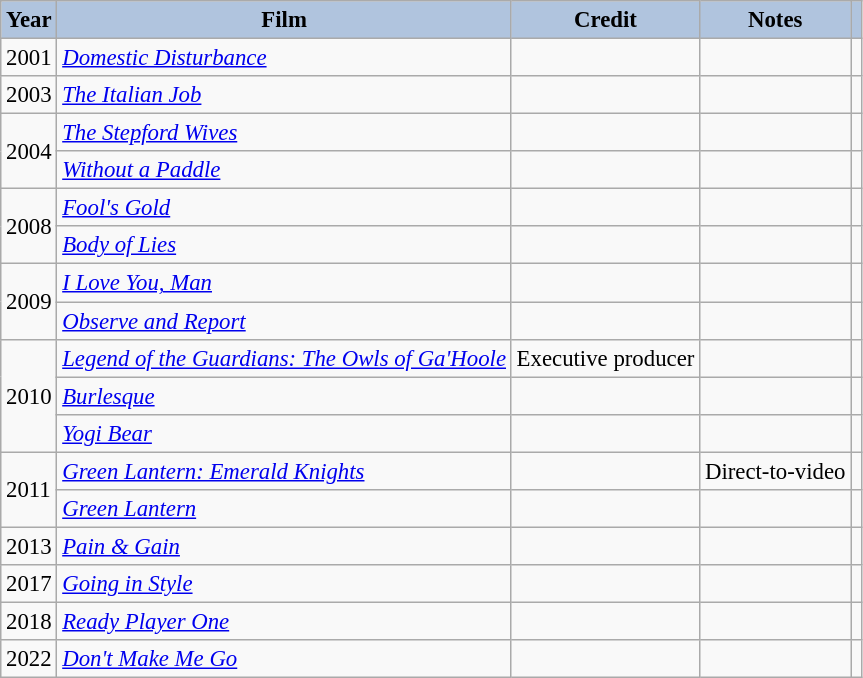<table class="wikitable" style="font-size:95%;">
<tr>
<th style="background:#B0C4DE;">Year</th>
<th style="background:#B0C4DE;">Film</th>
<th style="background:#B0C4DE;">Credit</th>
<th style="background:#B0C4DE;">Notes</th>
<th style="background:#B0C4DE;"></th>
</tr>
<tr>
<td>2001</td>
<td><em><a href='#'>Domestic Disturbance</a></em></td>
<td></td>
<td></td>
<td></td>
</tr>
<tr>
<td>2003</td>
<td><em><a href='#'>The Italian Job</a></em></td>
<td></td>
<td></td>
<td></td>
</tr>
<tr>
<td rowspan=2>2004</td>
<td><em><a href='#'>The Stepford Wives</a></em></td>
<td></td>
<td></td>
<td></td>
</tr>
<tr>
<td><em><a href='#'>Without a Paddle</a></em></td>
<td></td>
<td></td>
<td></td>
</tr>
<tr>
<td rowspan=2>2008</td>
<td><em><a href='#'>Fool's Gold</a></em></td>
<td></td>
<td></td>
<td></td>
</tr>
<tr>
<td><em><a href='#'>Body of Lies</a></em></td>
<td></td>
<td></td>
<td></td>
</tr>
<tr>
<td rowspan=2>2009</td>
<td><em><a href='#'>I Love You, Man</a></em></td>
<td></td>
<td></td>
<td></td>
</tr>
<tr>
<td><em><a href='#'>Observe and Report</a></em></td>
<td></td>
<td></td>
<td></td>
</tr>
<tr>
<td rowspan=3>2010</td>
<td><em><a href='#'>Legend of the Guardians: The Owls of Ga'Hoole</a></em></td>
<td>Executive producer</td>
<td></td>
<td></td>
</tr>
<tr>
<td><em><a href='#'>Burlesque</a></em></td>
<td></td>
<td></td>
<td></td>
</tr>
<tr>
<td><em><a href='#'>Yogi Bear</a></em></td>
<td></td>
<td></td>
<td></td>
</tr>
<tr>
<td rowspan=2>2011</td>
<td><em><a href='#'>Green Lantern: Emerald Knights</a></em></td>
<td></td>
<td>Direct-to-video</td>
<td></td>
</tr>
<tr>
<td><em><a href='#'>Green Lantern</a></em></td>
<td></td>
<td></td>
<td></td>
</tr>
<tr>
<td>2013</td>
<td><em><a href='#'>Pain & Gain</a></em></td>
<td></td>
<td></td>
<td></td>
</tr>
<tr>
<td>2017</td>
<td><em><a href='#'>Going in Style</a></em></td>
<td></td>
<td></td>
<td></td>
</tr>
<tr>
<td>2018</td>
<td><em><a href='#'>Ready Player One</a></em></td>
<td></td>
<td></td>
<td></td>
</tr>
<tr>
<td>2022</td>
<td><em><a href='#'>Don't Make Me Go</a></em></td>
<td></td>
<td></td>
<td></td>
</tr>
</table>
